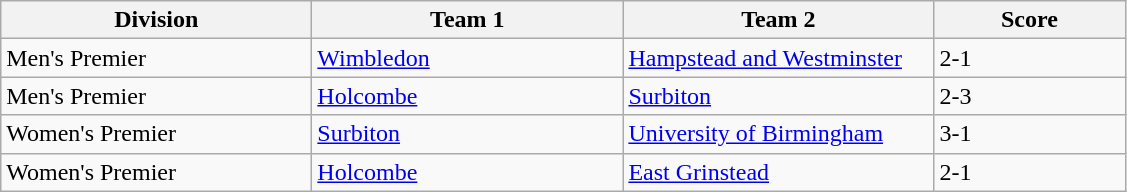<table class="wikitable" style="font-size: 100%">
<tr>
<th width=200>Division</th>
<th width=200>Team 1</th>
<th width=200>Team 2</th>
<th width=120>Score</th>
</tr>
<tr>
<td>Men's Premier</td>
<td><a href='#'>Wimbledon</a></td>
<td><a href='#'>Hampstead and Westminster</a></td>
<td>2-1</td>
</tr>
<tr>
<td>Men's Premier</td>
<td><a href='#'>Holcombe</a></td>
<td><a href='#'>Surbiton</a></td>
<td>2-3</td>
</tr>
<tr>
<td>Women's Premier</td>
<td><a href='#'>Surbiton</a></td>
<td><a href='#'>University of Birmingham</a></td>
<td>3-1</td>
</tr>
<tr>
<td>Women's Premier</td>
<td><a href='#'>Holcombe</a></td>
<td><a href='#'>East Grinstead</a></td>
<td>2-1</td>
</tr>
</table>
